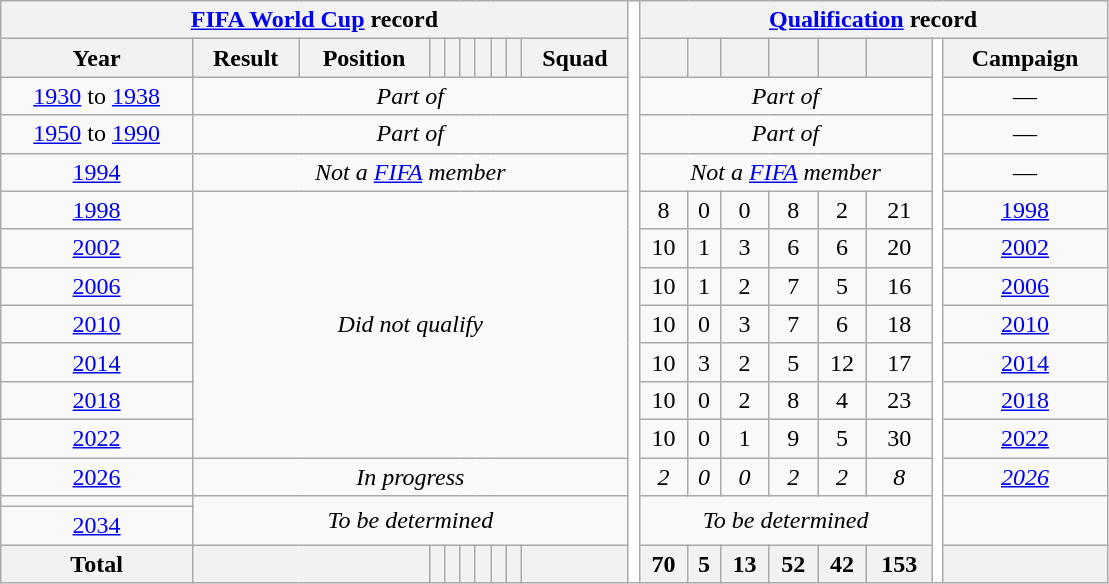<table class="wikitable" style="text-align: center;">
<tr>
<th colspan=10><a href='#'>FIFA World Cup</a> record</th>
<th style="width:1%;background:white" rowspan=16></th>
<th colspan=8><a href='#'>Qualification</a> record</th>
</tr>
<tr>
<th>Year</th>
<th>Result</th>
<th>Position</th>
<th></th>
<th></th>
<th></th>
<th></th>
<th></th>
<th></th>
<th>Squad</th>
<th></th>
<th></th>
<th></th>
<th></th>
<th></th>
<th></th>
<th style="width:1%;background:white" rowspan=15></th>
<th colspan="1">Campaign</th>
</tr>
<tr>
<td><a href='#'>1930</a> to <a href='#'>1938</a></td>
<td colspan=9><em>Part of </em></td>
<td colspan=6><em>Part of </em></td>
<td rowspan=1>—</td>
</tr>
<tr>
<td><a href='#'>1950</a> to <a href='#'>1990</a></td>
<td colspan=9><em>Part of </em></td>
<td colspan=6><em>Part of </em></td>
<td rowspan=1>—</td>
</tr>
<tr>
<td><a href='#'>1994</a></td>
<td colspan=9><em>Not a <a href='#'>FIFA</a> member</em></td>
<td colspan=6><em>Not a <a href='#'>FIFA</a> member</em></td>
<td rowspan=1>—</td>
</tr>
<tr>
<td> <a href='#'>1998</a></td>
<td colspan=9 rowspan=7><em>Did not qualify</em></td>
<td>8</td>
<td>0</td>
<td>0</td>
<td>8</td>
<td>2</td>
<td>21</td>
<td><a href='#'>1998</a></td>
</tr>
<tr>
<td>  <a href='#'>2002</a></td>
<td>10</td>
<td>1</td>
<td>3</td>
<td>6</td>
<td>6</td>
<td>20</td>
<td><a href='#'>2002</a></td>
</tr>
<tr>
<td> <a href='#'>2006</a></td>
<td>10</td>
<td>1</td>
<td>2</td>
<td>7</td>
<td>5</td>
<td>16</td>
<td><a href='#'>2006</a></td>
</tr>
<tr>
<td> <a href='#'>2010</a></td>
<td>10</td>
<td>0</td>
<td>3</td>
<td>7</td>
<td>6</td>
<td>18</td>
<td><a href='#'>2010</a></td>
</tr>
<tr>
<td> <a href='#'>2014</a></td>
<td>10</td>
<td>3</td>
<td>2</td>
<td>5</td>
<td>12</td>
<td>17</td>
<td><a href='#'>2014</a></td>
</tr>
<tr>
<td> <a href='#'>2018</a></td>
<td>10</td>
<td>0</td>
<td>2</td>
<td>8</td>
<td>4</td>
<td>23</td>
<td><a href='#'>2018</a></td>
</tr>
<tr>
<td> <a href='#'>2022</a></td>
<td>10</td>
<td>0</td>
<td>1</td>
<td>9</td>
<td>5</td>
<td>30</td>
<td><a href='#'>2022</a></td>
</tr>
<tr>
<td>   <a href='#'>2026</a></td>
<td colspan=9 rowspan=1><em>In progress</em></td>
<td><em>2</em></td>
<td><em>0</em></td>
<td><em>0</em></td>
<td><em>2</em></td>
<td><em>2</em></td>
<td><em>8</em></td>
<td><em><a href='#'>2026</a></em></td>
</tr>
<tr>
<td></td>
<td colspan=9 rowspan=2><em>To be determined</em></td>
<td colspan=6 rowspan=2><em>To be determined</em></td>
<td rowspan=2></td>
</tr>
<tr>
<td> <a href='#'>2034</a></td>
</tr>
<tr>
<th>Total</th>
<th colspan=2></th>
<th></th>
<th></th>
<th></th>
<th></th>
<th></th>
<th></th>
<th></th>
<th>70</th>
<th>5</th>
<th>13</th>
<th>52</th>
<th>42</th>
<th>153</th>
<th></th>
</tr>
</table>
